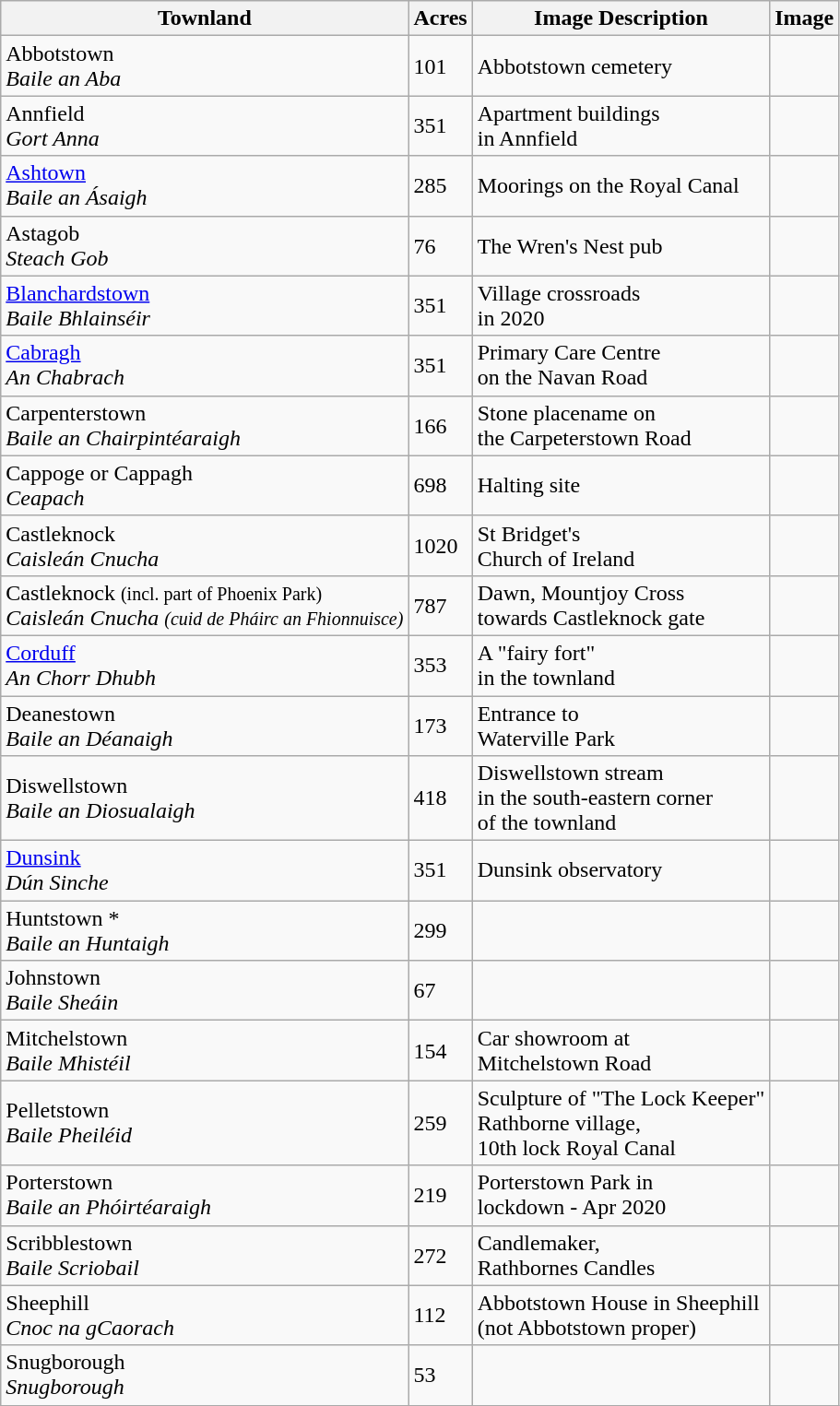<table class="wikitable sortable" style="text-align:left">
<tr>
<th>Townland</th>
<th class="sortable">Acres</th>
<th class="sortable">Image Description</th>
<th>Image</th>
</tr>
<tr>
<td>Abbotstown<br><em>Baile an Aba</em> </td>
<td>101</td>
<td>Abbotstown cemetery</td>
<td></td>
</tr>
<tr>
<td>Annfield<br><em>Gort Anna</em> </td>
<td>351</td>
<td>Apartment buildings<br>in Annfield<br></td>
<td></td>
</tr>
<tr>
<td><a href='#'>Ashtown</a><br><em>Baile an Ásaigh</em> </td>
<td>285</td>
<td>Moorings on the Royal Canal</td>
<td></td>
</tr>
<tr>
<td>Astagob<br><em>Steach Gob</em> </td>
<td>76</td>
<td>The Wren's Nest pub</td>
<td></td>
</tr>
<tr>
<td><a href='#'>Blanchardstown</a><br><em>Baile Bhlainséir</em> </td>
<td>351</td>
<td>Village crossroads<br>in 2020</td>
<td></td>
</tr>
<tr>
<td><a href='#'>Cabragh</a><br><em>An Chabrach</em> </td>
<td>351</td>
<td>Primary Care Centre<br>on the Navan Road</td>
<td></td>
</tr>
<tr>
<td>Carpenterstown<br><em>Baile an Chairpintéaraigh</em> </td>
<td>166</td>
<td>Stone placename on<br>the Carpeterstown Road</td>
<td></td>
</tr>
<tr>
<td>Cappoge or Cappagh<br><em>Ceapach</em> </td>
<td>698</td>
<td>Halting site</td>
<td></td>
</tr>
<tr>
<td>Castleknock<br><em>Caisleán Cnucha</em> </td>
<td>1020</td>
<td>St Bridget's<br>Church of Ireland</td>
<td></td>
</tr>
<tr>
<td>Castleknock <small>(incl. part of Phoenix Park)</small><br><em>Caisleán Cnucha <small>(cuid de Pháirc an Fhionnuisce)</small></em> </td>
<td>787</td>
<td>Dawn, Mountjoy Cross<br>towards Castleknock gate</td>
<td></td>
</tr>
<tr>
<td><a href='#'>Corduff</a><br><em>An Chorr Dhubh</em> </td>
<td>353</td>
<td>A "fairy fort"<br>in the townland</td>
<td></td>
</tr>
<tr>
<td>Deanestown<br><em>Baile an Déanaigh</em> </td>
<td>173</td>
<td>Entrance to<br>Waterville Park</td>
<td></td>
</tr>
<tr>
<td>Diswellstown<br><em>Baile an Diosualaigh</em> </td>
<td>418</td>
<td>Diswellstown stream<br>in the south-eastern corner <br>of the townland</td>
<td></td>
</tr>
<tr>
<td><a href='#'>Dunsink</a><br><em>Dún Sinche</em> </td>
<td>351</td>
<td>Dunsink observatory</td>
<td></td>
</tr>
<tr>
<td>Huntstown *<br><em>Baile an Huntaigh</em> </td>
<td>299</td>
<td></td>
<td></td>
</tr>
<tr>
<td>Johnstown<br><em>Baile Sheáin</em> </td>
<td>67</td>
<td></td>
<td></td>
</tr>
<tr>
<td>Mitchelstown<br><em>Baile Mhistéil</em> </td>
<td>154</td>
<td>Car showroom at<br>Mitchelstown Road</td>
<td></td>
</tr>
<tr>
<td>Pelletstown<br><em>Baile Pheiléid</em> </td>
<td>259</td>
<td>Sculpture of "The Lock Keeper"<br>Rathborne village,<br>10th lock Royal Canal</td>
<td></td>
</tr>
<tr>
<td>Porterstown<br><em>Baile an Phóirtéaraigh</em> </td>
<td>219</td>
<td>Porterstown Park in<br>lockdown - Apr 2020</td>
<td></td>
</tr>
<tr>
<td>Scribblestown<br><em>Baile Scriobail</em> </td>
<td>272</td>
<td>Candlemaker,<br>Rathbornes Candles</td>
<td></td>
</tr>
<tr>
<td>Sheephill<br><em>Cnoc na gCaorach</em> </td>
<td>112</td>
<td>Abbotstown House in Sheephill<br>(not Abbotstown proper)</td>
<td></td>
</tr>
<tr>
<td>Snugborough<br><em>Snugborough</em> </td>
<td>53</td>
<td></td>
<td></td>
</tr>
<tr>
</tr>
</table>
